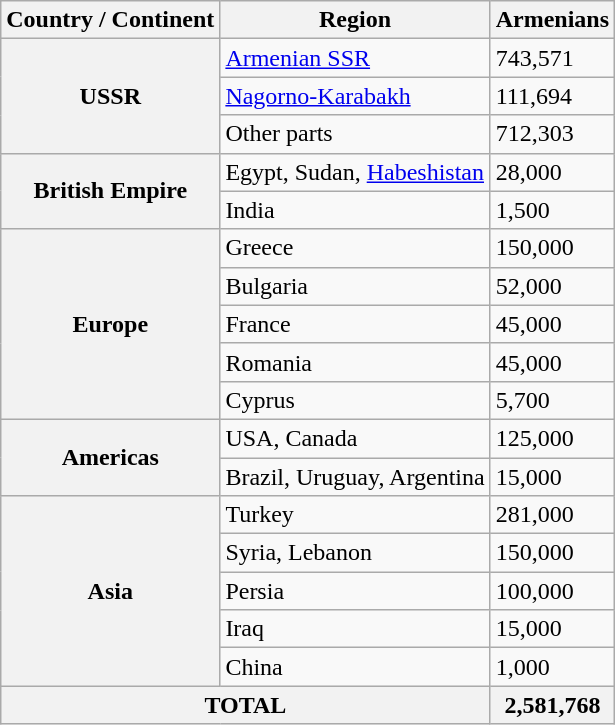<table class="wikitable">
<tr>
<th>Country / Continent</th>
<th>Region</th>
<th>Armenians</th>
</tr>
<tr>
<th rowspan="3">USSR</th>
<td><a href='#'>Armenian SSR</a></td>
<td>743,571</td>
</tr>
<tr>
<td><a href='#'>Nagorno-Karabakh</a></td>
<td>111,694</td>
</tr>
<tr>
<td>Other parts</td>
<td>712,303</td>
</tr>
<tr>
<th rowspan="2">British Empire</th>
<td>Egypt, Sudan, <a href='#'>Habeshistan</a></td>
<td>28,000</td>
</tr>
<tr>
<td>India</td>
<td>1,500</td>
</tr>
<tr>
<th rowspan="5">Europe</th>
<td>Greece</td>
<td>150,000</td>
</tr>
<tr>
<td>Bulgaria</td>
<td>52,000</td>
</tr>
<tr>
<td>France</td>
<td>45,000</td>
</tr>
<tr>
<td>Romania</td>
<td>45,000</td>
</tr>
<tr>
<td>Cyprus</td>
<td>5,700</td>
</tr>
<tr>
<th rowspan="2">Americas</th>
<td>USA, Canada</td>
<td>125,000</td>
</tr>
<tr>
<td>Brazil, Uruguay, Argentina</td>
<td>15,000</td>
</tr>
<tr>
<th rowspan="5">Asia</th>
<td>Turkey</td>
<td>281,000</td>
</tr>
<tr>
<td>Syria, Lebanon</td>
<td>150,000</td>
</tr>
<tr>
<td>Persia</td>
<td>100,000</td>
</tr>
<tr>
<td>Iraq</td>
<td>15,000</td>
</tr>
<tr>
<td>China</td>
<td>1,000</td>
</tr>
<tr>
<th colspan="2">TOTAL</th>
<th>2,581,768</th>
</tr>
</table>
